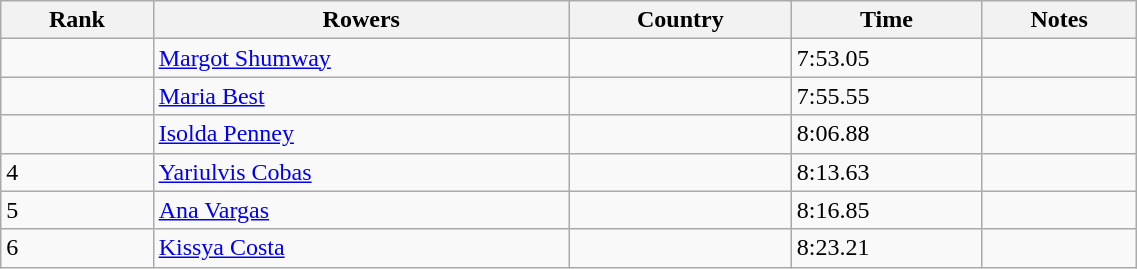<table class="wikitable" width=60%>
<tr>
<th>Rank</th>
<th>Rowers</th>
<th>Country</th>
<th>Time</th>
<th>Notes</th>
</tr>
<tr>
<td></td>
<td><a href='#'>Margot Shumway</a></td>
<td></td>
<td>7:53.05</td>
<td></td>
</tr>
<tr>
<td></td>
<td><a href='#'>Maria Best</a></td>
<td></td>
<td>7:55.55</td>
<td></td>
</tr>
<tr>
<td></td>
<td><a href='#'>Isolda Penney</a></td>
<td></td>
<td>8:06.88</td>
<td></td>
</tr>
<tr>
<td>4</td>
<td><a href='#'>Yariulvis Cobas</a></td>
<td></td>
<td>8:13.63</td>
<td></td>
</tr>
<tr>
<td>5</td>
<td><a href='#'>Ana Vargas</a></td>
<td></td>
<td>8:16.85</td>
<td></td>
</tr>
<tr>
<td>6</td>
<td><a href='#'>Kissya Costa</a></td>
<td></td>
<td>8:23.21</td>
<td></td>
</tr>
</table>
